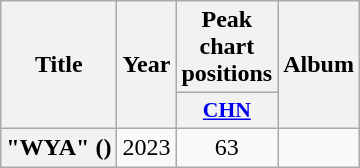<table class="wikitable plainrowheaders" style="text-align:center">
<tr>
<th rowspan="2" scope="col">Title</th>
<th rowspan="2" scope="col">Year</th>
<th rowspan="1" scope="col">Peak chart<br>positions</th>
<th rowspan="2" scope="col">Album</th>
</tr>
<tr>
<th scope="col" style="width:3em;font-size:90%"><a href='#'>CHN</a><br></th>
</tr>
<tr>
<th scope="row">"WYA" ()<br></th>
<td>2023</td>
<td>63</td>
<td></td>
</tr>
</table>
